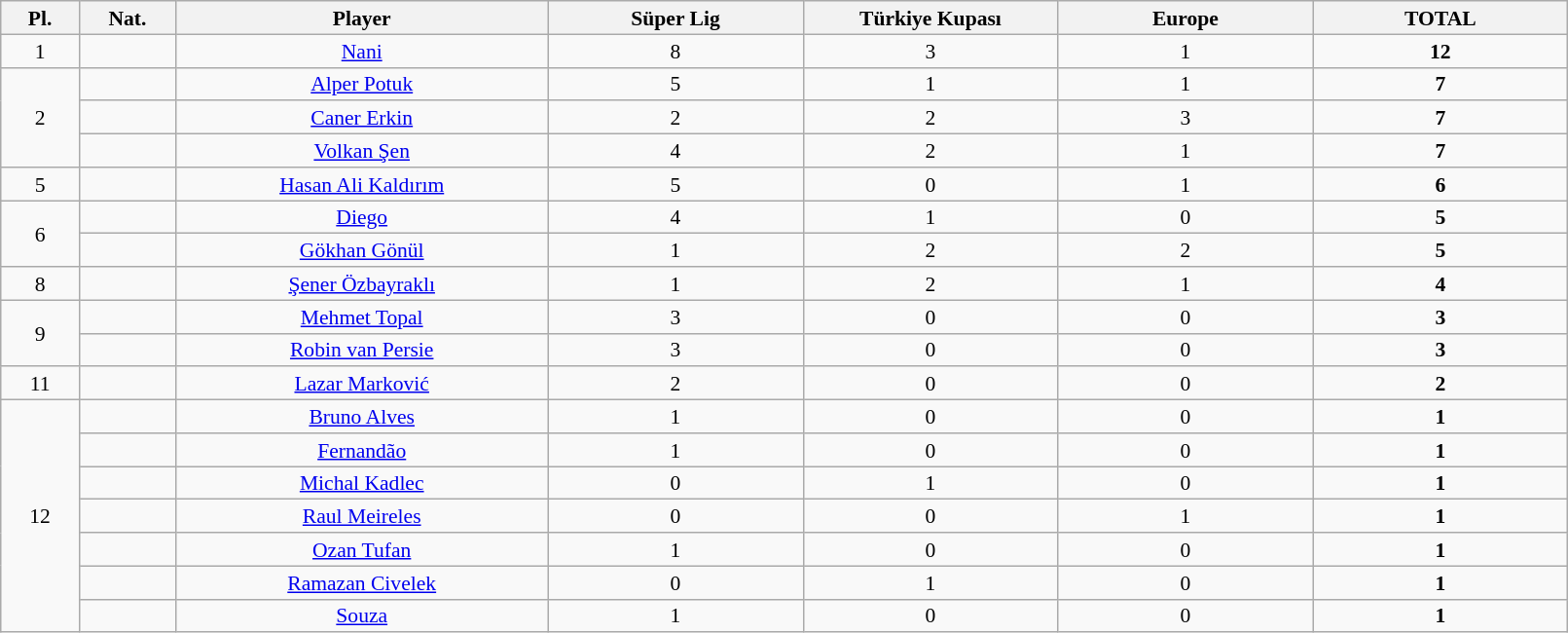<table class="wikitable sortable alternance" style="font-size:90%; text-align:center; line-height:16px;" width=85%>
<tr>
<th width=20>Pl.</th>
<th width=20>Nat.</th>
<th width=120>Player</th>
<th width=80>Süper Lig</th>
<th width=80>Türkiye Kupası</th>
<th width=80>Europe</th>
<th width=80>TOTAL</th>
</tr>
<tr>
<td rowspan=1>1</td>
<td></td>
<td><a href='#'>Nani</a></td>
<td>8</td>
<td>3</td>
<td>1</td>
<td><strong>12</strong></td>
</tr>
<tr>
<td rowspan=3>2</td>
<td></td>
<td><a href='#'>Alper Potuk</a></td>
<td>5</td>
<td>1</td>
<td>1</td>
<td><strong>7</strong></td>
</tr>
<tr>
<td></td>
<td><a href='#'>Caner Erkin</a></td>
<td>2</td>
<td>2</td>
<td>3</td>
<td><strong>7</strong></td>
</tr>
<tr>
<td></td>
<td><a href='#'>Volkan Şen</a></td>
<td>4</td>
<td>2</td>
<td>1</td>
<td><strong>7</strong></td>
</tr>
<tr>
<td rowspan=1>5</td>
<td></td>
<td><a href='#'>Hasan Ali Kaldırım</a></td>
<td>5</td>
<td>0</td>
<td>1</td>
<td><strong>6</strong></td>
</tr>
<tr>
<td rowspan=2>6</td>
<td></td>
<td><a href='#'>Diego</a></td>
<td>4</td>
<td>1</td>
<td>0</td>
<td><strong>5</strong></td>
</tr>
<tr>
<td></td>
<td><a href='#'>Gökhan Gönül</a></td>
<td>1</td>
<td>2</td>
<td>2</td>
<td><strong>5</strong></td>
</tr>
<tr>
<td rowspan=1>8</td>
<td></td>
<td><a href='#'>Şener Özbayraklı</a></td>
<td>1</td>
<td>2</td>
<td>1</td>
<td><strong>4</strong></td>
</tr>
<tr>
<td rowspan=2>9</td>
<td></td>
<td><a href='#'>Mehmet Topal</a></td>
<td>3</td>
<td>0</td>
<td>0</td>
<td><strong>3</strong></td>
</tr>
<tr>
<td></td>
<td><a href='#'>Robin van Persie</a></td>
<td>3</td>
<td>0</td>
<td>0</td>
<td><strong>3</strong></td>
</tr>
<tr>
<td rowspan=1>11</td>
<td></td>
<td><a href='#'>Lazar Marković</a></td>
<td>2</td>
<td>0</td>
<td>0</td>
<td><strong>2</strong></td>
</tr>
<tr>
<td rowspan=7>12</td>
<td></td>
<td><a href='#'>Bruno Alves</a></td>
<td>1</td>
<td>0</td>
<td>0</td>
<td><strong>1</strong></td>
</tr>
<tr>
<td></td>
<td><a href='#'>Fernandão</a></td>
<td>1</td>
<td>0</td>
<td>0</td>
<td><strong>1</strong></td>
</tr>
<tr>
<td></td>
<td><a href='#'>Michal Kadlec</a></td>
<td>0</td>
<td>1</td>
<td>0</td>
<td><strong>1</strong></td>
</tr>
<tr>
<td></td>
<td><a href='#'>Raul Meireles</a></td>
<td>0</td>
<td>0</td>
<td>1</td>
<td><strong>1</strong></td>
</tr>
<tr>
<td></td>
<td><a href='#'>Ozan Tufan</a></td>
<td>1</td>
<td>0</td>
<td>0</td>
<td><strong>1</strong></td>
</tr>
<tr>
<td></td>
<td><a href='#'>Ramazan Civelek</a></td>
<td>0</td>
<td>1</td>
<td>0</td>
<td><strong>1</strong></td>
</tr>
<tr>
<td></td>
<td><a href='#'>Souza</a></td>
<td>1</td>
<td>0</td>
<td>0</td>
<td><strong>1</strong></td>
</tr>
</table>
